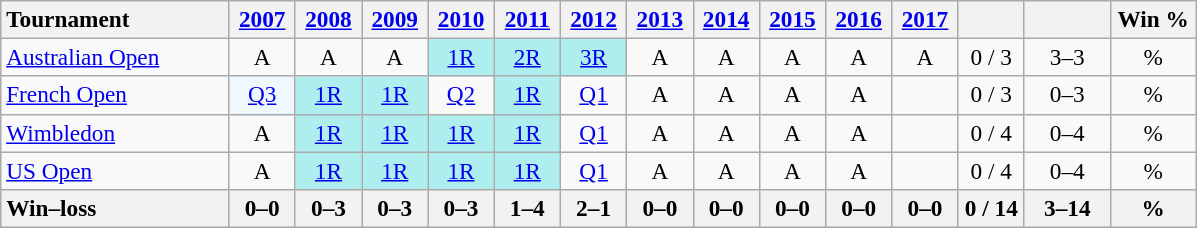<table class=wikitable style=text-align:center;font-size:97%>
<tr>
<th width=145 style="text-align:left;">Tournament</th>
<th width=37><a href='#'>2007</a></th>
<th width=37><a href='#'>2008</a></th>
<th width=37><a href='#'>2009</a></th>
<th width=37><a href='#'>2010</a></th>
<th width=37><a href='#'>2011</a></th>
<th width=37><a href='#'>2012</a></th>
<th width=37><a href='#'>2013</a></th>
<th width=37><a href='#'>2014</a></th>
<th width=37><a href='#'>2015</a></th>
<th width=37><a href='#'>2016</a></th>
<th width=37><a href='#'>2017</a></th>
<th width=37></th>
<th width=50></th>
<th width=50>Win %</th>
</tr>
<tr>
<td align=left><a href='#'>Australian Open</a></td>
<td>A</td>
<td>A</td>
<td>A</td>
<td bgcolor=afeeee><a href='#'>1R</a></td>
<td bgcolor=afeeee><a href='#'>2R</a></td>
<td bgcolor=afeeee><a href='#'>3R</a></td>
<td>A</td>
<td>A</td>
<td>A</td>
<td>A</td>
<td>A</td>
<td>0 / 3</td>
<td>3–3</td>
<td>%</td>
</tr>
<tr>
<td align=left><a href='#'>French Open</a></td>
<td bgcolor=f0f8ff><a href='#'>Q3</a></td>
<td bgcolor=afeeee><a href='#'>1R</a></td>
<td bgcolor=afeeee><a href='#'>1R</a></td>
<td><a href='#'>Q2</a></td>
<td bgcolor=afeeee><a href='#'>1R</a></td>
<td><a href='#'>Q1</a></td>
<td>A</td>
<td>A</td>
<td>A</td>
<td>A</td>
<td></td>
<td>0 / 3</td>
<td>0–3</td>
<td>%</td>
</tr>
<tr>
<td align=left><a href='#'>Wimbledon</a></td>
<td>A</td>
<td bgcolor=afeeee><a href='#'>1R</a></td>
<td bgcolor=afeeee><a href='#'>1R</a></td>
<td bgcolor=afeeee><a href='#'>1R</a></td>
<td bgcolor=afeeee><a href='#'>1R</a></td>
<td><a href='#'>Q1</a></td>
<td>A</td>
<td>A</td>
<td>A</td>
<td>A</td>
<td></td>
<td>0 / 4</td>
<td>0–4</td>
<td>%</td>
</tr>
<tr>
<td align=left><a href='#'>US Open</a></td>
<td>A</td>
<td bgcolor=afeeee><a href='#'>1R</a></td>
<td bgcolor=afeeee><a href='#'>1R</a></td>
<td bgcolor=afeeee><a href='#'>1R</a></td>
<td bgcolor=afeeee><a href='#'>1R</a></td>
<td><a href='#'>Q1</a></td>
<td>A</td>
<td>A</td>
<td>A</td>
<td>A</td>
<td></td>
<td>0 / 4</td>
<td>0–4</td>
<td>%</td>
</tr>
<tr>
<th style=text-align:left>Win–loss</th>
<th>0–0</th>
<th>0–3</th>
<th>0–3</th>
<th>0–3</th>
<th>1–4</th>
<th>2–1</th>
<th>0–0</th>
<th>0–0</th>
<th>0–0</th>
<th>0–0</th>
<th>0–0</th>
<th>0 / 14</th>
<th>3–14</th>
<th>%</th>
</tr>
</table>
